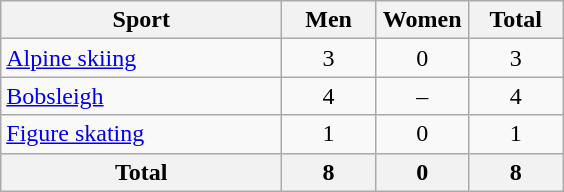<table class="wikitable sortable" style="text-align:center;">
<tr>
<th width=180>Sport</th>
<th width=55>Men</th>
<th width=55>Women</th>
<th width=55>Total</th>
</tr>
<tr>
<td align=left><a href='#'>Alpine skiing</a></td>
<td>3</td>
<td>0</td>
<td>3</td>
</tr>
<tr>
<td align=left><a href='#'>Bobsleigh</a></td>
<td>4</td>
<td>–</td>
<td>4</td>
</tr>
<tr>
<td align=left><a href='#'>Figure skating</a></td>
<td>1</td>
<td>0</td>
<td>1</td>
</tr>
<tr>
<th>Total</th>
<th>8</th>
<th>0</th>
<th>8</th>
</tr>
</table>
